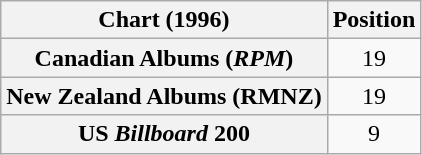<table class="wikitable sortable plainrowheaders" style="text-align:center">
<tr>
<th scope="col">Chart (1996)</th>
<th scope="col">Position</th>
</tr>
<tr>
<th scope="row">Canadian Albums (<em>RPM</em>)</th>
<td>19</td>
</tr>
<tr>
<th scope="row">New Zealand Albums (RMNZ)</th>
<td>19</td>
</tr>
<tr>
<th scope="row">US <em>Billboard</em> 200</th>
<td>9</td>
</tr>
</table>
